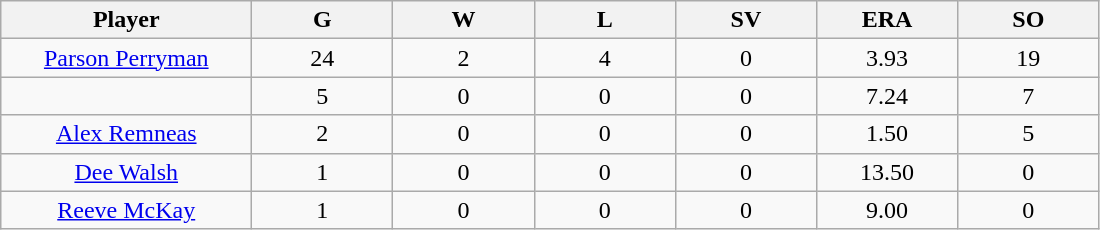<table class="wikitable sortable">
<tr>
<th bgcolor="#DDDDFF" width="16%">Player</th>
<th bgcolor="#DDDDFF" width="9%">G</th>
<th bgcolor="#DDDDFF" width="9%">W</th>
<th bgcolor="#DDDDFF" width="9%">L</th>
<th bgcolor="#DDDDFF" width="9%">SV</th>
<th bgcolor="#DDDDFF" width="9%">ERA</th>
<th bgcolor="#DDDDFF" width="9%">SO</th>
</tr>
<tr align="center">
<td><a href='#'>Parson Perryman</a></td>
<td>24</td>
<td>2</td>
<td>4</td>
<td>0</td>
<td>3.93</td>
<td>19</td>
</tr>
<tr align="center">
<td></td>
<td>5</td>
<td>0</td>
<td>0</td>
<td>0</td>
<td>7.24</td>
<td>7</td>
</tr>
<tr align="center">
<td><a href='#'>Alex Remneas</a></td>
<td>2</td>
<td>0</td>
<td>0</td>
<td>0</td>
<td>1.50</td>
<td>5</td>
</tr>
<tr align=center>
<td><a href='#'>Dee Walsh</a></td>
<td>1</td>
<td>0</td>
<td>0</td>
<td>0</td>
<td>13.50</td>
<td>0</td>
</tr>
<tr align=center>
<td><a href='#'>Reeve McKay</a></td>
<td>1</td>
<td>0</td>
<td>0</td>
<td>0</td>
<td>9.00</td>
<td>0</td>
</tr>
</table>
